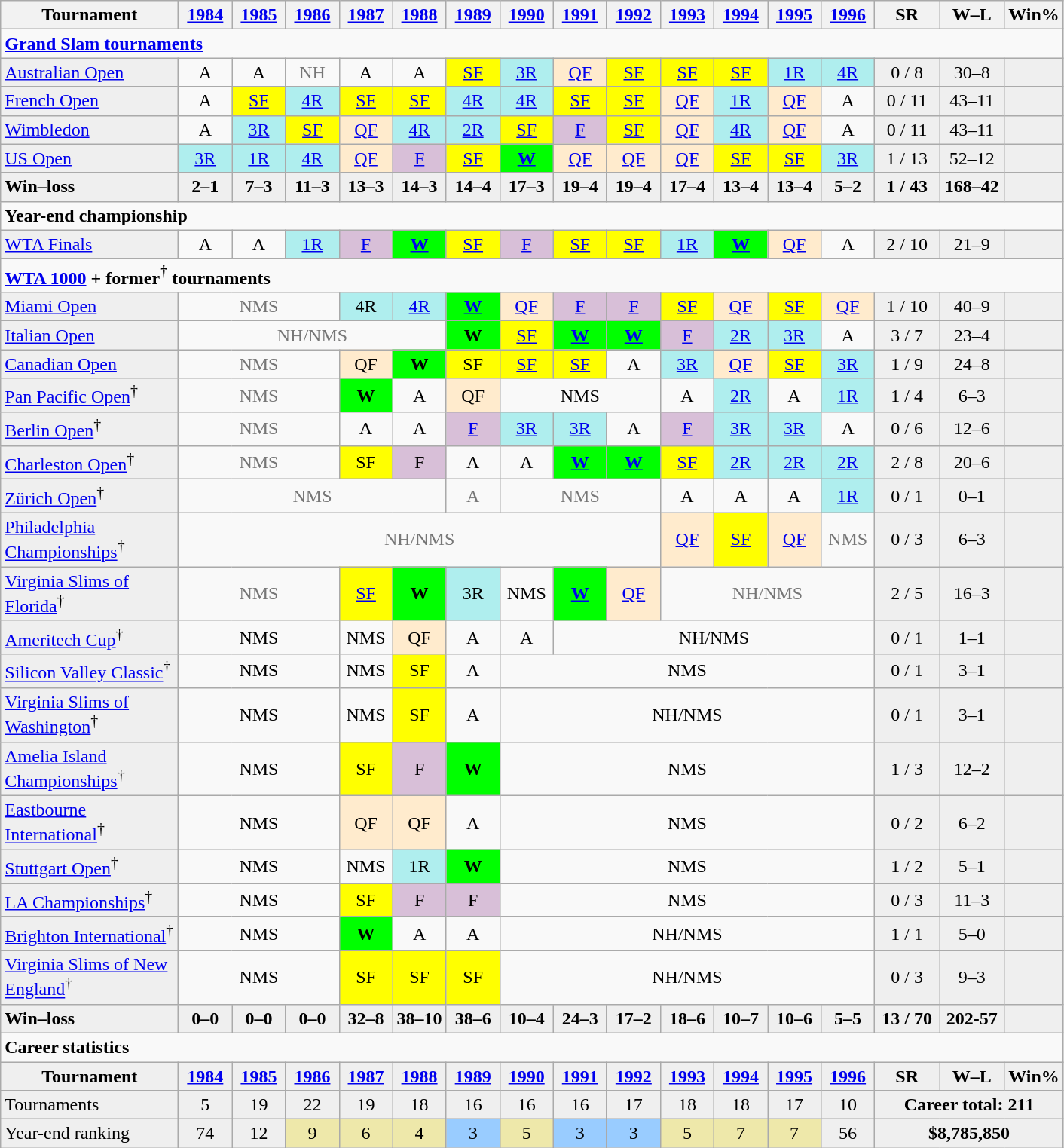<table class="wikitable nowrap" style=text-align:center;>
<tr>
<th width=150>Tournament</th>
<th width=40><a href='#'>1984</a></th>
<th width=40><a href='#'>1985</a></th>
<th width=40><a href='#'>1986</a></th>
<th width=40><a href='#'>1987</a></th>
<th width=40><a href='#'>1988</a></th>
<th width=40><a href='#'>1989</a></th>
<th width=40><a href='#'>1990</a></th>
<th width=40><a href='#'>1991</a></th>
<th width=40><a href='#'>1992</a></th>
<th width=40><a href='#'>1993</a></th>
<th width=40><a href='#'>1994</a></th>
<th width=40><a href='#'>1995</a></th>
<th width=40><a href='#'>1996</a></th>
<th width=50>SR</th>
<th width=50>W–L</th>
<th>Win%</th>
</tr>
<tr>
<td colspan="17" align="left"><strong><a href='#'>Grand Slam tournaments</a></strong></td>
</tr>
<tr>
<td align=left bgcolor=efefef><a href='#'>Australian Open</a></td>
<td>A</td>
<td>A</td>
<td style=color:#767676>NH</td>
<td>A</td>
<td>A</td>
<td bgcolor=yellow><a href='#'>SF</a></td>
<td bgcolor=afeeee><a href='#'>3R</a></td>
<td bgcolor=ffebcd><a href='#'>QF</a></td>
<td bgcolor=yellow><a href='#'>SF</a></td>
<td bgcolor=yellow><a href='#'>SF</a></td>
<td bgcolor=yellow><a href='#'>SF</a></td>
<td bgcolor=afeeee><a href='#'>1R</a></td>
<td bgcolor=afeeee><a href='#'>4R</a></td>
<td bgcolor=efefef>0 / 8</td>
<td bgcolor=efefef>30–8</td>
<td bgcolor=efefef></td>
</tr>
<tr>
<td align=left bgcolor=efefef><a href='#'>French Open</a></td>
<td>A</td>
<td bgcolor=yellow><a href='#'>SF</a></td>
<td bgcolor=afeeee><a href='#'>4R</a></td>
<td bgcolor=yellow><a href='#'>SF</a></td>
<td bgcolor=yellow><a href='#'>SF</a></td>
<td bgcolor=afeeee><a href='#'>4R</a></td>
<td bgcolor=afeeee><a href='#'>4R</a></td>
<td bgcolor=yellow><a href='#'>SF</a></td>
<td bgcolor=yellow><a href='#'>SF</a></td>
<td bgcolor=ffebcd><a href='#'>QF</a></td>
<td bgcolor=afeeee><a href='#'>1R</a></td>
<td bgcolor=ffebcd><a href='#'>QF</a></td>
<td>A</td>
<td bgcolor=efefef>0 / 11</td>
<td bgcolor=efefef>43–11</td>
<td bgcolor=efefef></td>
</tr>
<tr>
<td align=left bgcolor=efefef><a href='#'>Wimbledon</a></td>
<td>A</td>
<td bgcolor=afeeee><a href='#'>3R</a></td>
<td bgcolor=yellow><a href='#'>SF</a></td>
<td bgcolor=ffebcd><a href='#'>QF</a></td>
<td bgcolor=afeeee><a href='#'>4R</a></td>
<td bgcolor=afeeee><a href='#'>2R</a></td>
<td bgcolor=yellow><a href='#'>SF</a></td>
<td bgcolor=thistle><a href='#'>F</a></td>
<td bgcolor=yellow><a href='#'>SF</a></td>
<td bgcolor=ffebcd><a href='#'>QF</a></td>
<td bgcolor=afeeee><a href='#'>4R</a></td>
<td bgcolor=ffebcd><a href='#'>QF</a></td>
<td>A</td>
<td bgcolor=efefef>0 / 11</td>
<td bgcolor=efefef>43–11</td>
<td bgcolor=efefef></td>
</tr>
<tr>
<td align=left bgcolor=efefef><a href='#'>US Open</a></td>
<td bgcolor=afeeee><a href='#'>3R</a></td>
<td bgcolor=afeeee><a href='#'>1R</a></td>
<td bgcolor=afeeee><a href='#'>4R</a></td>
<td bgcolor=ffebcd><a href='#'>QF</a></td>
<td bgcolor=thistle><a href='#'>F</a></td>
<td bgcolor=yellow><a href='#'>SF</a></td>
<td bgcolor=lime><strong><a href='#'>W</a></strong></td>
<td bgcolor=ffebcd><a href='#'>QF</a></td>
<td bgcolor=ffebcd><a href='#'>QF</a></td>
<td bgcolor=ffebcd><a href='#'>QF</a></td>
<td bgcolor=yellow><a href='#'>SF</a></td>
<td bgcolor=yellow><a href='#'>SF</a></td>
<td bgcolor=afeeee><a href='#'>3R</a></td>
<td bgcolor=efefef>1 / 13</td>
<td bgcolor=efefef>52–12</td>
<td bgcolor=efefef></td>
</tr>
<tr style=background:#efefef;font-weight:bold>
<td align=left><strong>Win–loss</strong></td>
<td>2–1</td>
<td>7–3</td>
<td>11–3</td>
<td>13–3</td>
<td>14–3</td>
<td>14–4</td>
<td>17–3</td>
<td>19–4</td>
<td>19–4</td>
<td>17–4</td>
<td>13–4</td>
<td>13–4</td>
<td>5–2</td>
<td>1 / 43</td>
<td>168–42</td>
<td></td>
</tr>
<tr>
<td colspan="17" align="left"><strong>Year-end championship</strong></td>
</tr>
<tr>
<td align=left bgcolor=efefef><a href='#'>WTA Finals</a></td>
<td>A</td>
<td>A</td>
<td bgcolor=afeeee><a href='#'>1R</a></td>
<td bgcolor=thistle><a href='#'>F</a></td>
<td bgcolor=lime><strong><a href='#'>W</a></strong></td>
<td bgcolor=yellow><a href='#'>SF</a></td>
<td bgcolor=thistle><a href='#'>F</a></td>
<td bgcolor=yellow><a href='#'>SF</a></td>
<td bgcolor=yellow><a href='#'>SF</a></td>
<td bgcolor=afeeee><a href='#'>1R</a></td>
<td bgcolor=lime><strong><a href='#'>W</a></strong></td>
<td bgcolor=ffebcd><a href='#'>QF</a></td>
<td>A</td>
<td bgcolor=efefef>2 / 10</td>
<td bgcolor=efefef>21–9</td>
<td bgcolor=efefef></td>
</tr>
<tr>
<td colspan="17" align="left"><strong><a href='#'>WTA 1000</a> + former<sup>†</sup> tournaments</strong></td>
</tr>
<tr>
<td align="left" bgcolor=efefef><a href='#'>Miami Open</a></td>
<td colspan="3" style="color:#767676">NMS</td>
<td bgcolor="afeeee">4R</td>
<td bgcolor="afeeee"><a href='#'>4R</a></td>
<td bgcolor="lime"><strong><a href='#'>W</a></strong></td>
<td bgcolor="ffebcd"><a href='#'>QF</a></td>
<td bgcolor="thistle"><a href='#'>F</a></td>
<td bgcolor="thistle"><a href='#'>F</a></td>
<td bgcolor="yellow"><a href='#'>SF</a></td>
<td bgcolor="ffebcd"><a href='#'>QF</a></td>
<td bgcolor="yellow"><a href='#'>SF</a></td>
<td bgcolor="ffebcd"><a href='#'>QF</a></td>
<td bgcolor=efefef>1 / 10</td>
<td bgcolor=efefef>40–9</td>
<td bgcolor=efefef></td>
</tr>
<tr>
<td align="left" bgcolor=efefef><a href='#'>Italian Open</a></td>
<td colspan="5" style="color:#767676">NH/NMS</td>
<td bgcolor="lime"><strong>W</strong></td>
<td bgcolor="yellow"><a href='#'>SF</a></td>
<td bgcolor="lime"><strong><a href='#'>W</a></strong></td>
<td bgcolor="lime"><strong><a href='#'>W</a></strong></td>
<td bgcolor="thistle"><a href='#'>F</a></td>
<td bgcolor="afeeee"><a href='#'>2R</a></td>
<td bgcolor="afeeee"><a href='#'>3R</a></td>
<td>A</td>
<td bgcolor=efefef>3 / 7</td>
<td bgcolor=efefef>23–4</td>
<td bgcolor=efefef></td>
</tr>
<tr>
<td align="left" bgcolor=efefef><a href='#'>Canadian Open</a></td>
<td colspan="3" style="color:#767676">NMS</td>
<td bgcolor="ffebcd">QF</td>
<td bgcolor="lime"><strong>W</strong></td>
<td bgcolor="yellow">SF</td>
<td bgcolor="yellow"><a href='#'>SF</a></td>
<td bgcolor="yellow"><a href='#'>SF</a></td>
<td>A</td>
<td bgcolor="afeeee"><a href='#'>3R</a></td>
<td bgcolor="ffebcd"><a href='#'>QF</a></td>
<td bgcolor="yellow"><a href='#'>SF</a></td>
<td bgcolor="afeeee"><a href='#'>3R</a></td>
<td bgcolor=efefef>1 / 9</td>
<td bgcolor=efefef>24–8</td>
<td bgcolor=efefef></td>
</tr>
<tr>
<td align="left" bgcolor=efefef><a href='#'>Pan Pacific Open</a><sup>†</sup></td>
<td colspan="3" style="color:#767676">NMS</td>
<td bgcolor="lime"><strong>W</strong></td>
<td>A</td>
<td bgcolor="ffebcd">QF</td>
<td colspan="3">NMS</td>
<td>A</td>
<td bgcolor="afeeee"><a href='#'>2R</a></td>
<td>A</td>
<td bgcolor="afeeee"><a href='#'>1R</a></td>
<td bgcolor=efefef>1 / 4</td>
<td bgcolor=efefef>6–3</td>
<td bgcolor=efefef></td>
</tr>
<tr>
<td align="left" bgcolor=efefef><a href='#'>Berlin Open</a><sup>†</sup></td>
<td colspan="3" style="color:#767676">NMS</td>
<td>A</td>
<td>A</td>
<td bgcolor="thistle"><a href='#'>F</a></td>
<td bgcolor="afeeee"><a href='#'>3R</a></td>
<td bgcolor="afeeee"><a href='#'>3R</a></td>
<td>A</td>
<td bgcolor="thistle"><a href='#'>F</a></td>
<td bgcolor="afeeee"><a href='#'>3R</a></td>
<td bgcolor="afeeee"><a href='#'>3R</a></td>
<td>A</td>
<td bgcolor=efefef>0 / 6</td>
<td bgcolor=efefef>12–6</td>
<td bgcolor=efefef></td>
</tr>
<tr>
<td align="left" bgcolor=efefef><a href='#'>Charleston Open</a><sup>†</sup></td>
<td colspan="3" style="color:#767676">NMS</td>
<td bgcolor="yellow">SF</td>
<td bgcolor="thistle">F</td>
<td>A</td>
<td>A</td>
<td bgcolor="lime"><strong><a href='#'>W</a></strong></td>
<td bgcolor="lime"><strong><a href='#'>W</a></strong></td>
<td bgcolor="yellow"><a href='#'>SF</a></td>
<td bgcolor="afeeee"><a href='#'>2R</a></td>
<td bgcolor="afeeee"><a href='#'>2R</a></td>
<td bgcolor="afeeee"><a href='#'>2R</a></td>
<td bgcolor=efefef>2 / 8</td>
<td bgcolor=efefef>20–6</td>
<td bgcolor=efefef></td>
</tr>
<tr>
<td align="left" bgcolor=efefef><a href='#'>Zürich Open</a><sup>†</sup></td>
<td colspan="5" style="color:#767676">NMS</td>
<td colspan="1" style="color:#767676">A</td>
<td colspan="3" style="color:#767676">NMS</td>
<td>A</td>
<td>A</td>
<td>A</td>
<td bgcolor="afeeee"><a href='#'>1R</a></td>
<td bgcolor=efefef>0 / 1</td>
<td bgcolor=efefef>0–1</td>
<td bgcolor=efefef></td>
</tr>
<tr>
<td align="left" bgcolor=efefef><a href='#'>Philadelphia Championships</a><sup>†</sup></td>
<td colspan="9" style="color:#767676">NH/NMS</td>
<td bgcolor="ffebcd"><a href='#'>QF</a></td>
<td bgcolor="yellow"><a href='#'>SF</a></td>
<td bgcolor="ffebcd"><a href='#'>QF</a></td>
<td colspan="1" style="color:#767676">NMS</td>
<td bgcolor=efefef>0 / 3</td>
<td bgcolor=efefef>6–3</td>
<td bgcolor=efefef></td>
</tr>
<tr>
<td align="left"  bgcolor=efefef><a href='#'>Virginia Slims of Florida</a><sup>†</sup></td>
<td colspan="3" style="color:#767676">NMS</td>
<td bgcolor="yellow"><a href='#'>SF</a></td>
<td bgcolor="lime"><strong>W</strong></td>
<td bgcolor="afeeee">3R</td>
<td>NMS</td>
<td bgcolor="lime"><strong><a href='#'>W</a></strong></td>
<td bgcolor="ffebcd"><a href='#'>QF</a></td>
<td colspan="4" style="color:#767676">NH/NMS</td>
<td bgcolor=efefef>2 / 5</td>
<td bgcolor=efefef>16–3</td>
<td bgcolor=efefef></td>
</tr>
<tr>
<td align=left bgcolor=efefef><a href='#'>Ameritech Cup</a><sup>†</sup></td>
<td colspan="3">NMS</td>
<td>NMS</td>
<td bgcolor="ffebcd">QF</td>
<td>A</td>
<td>A</td>
<td colspan="6">NH/NMS</td>
<td bgcolor=efefef>0 / 1</td>
<td bgcolor=efefef>1–1</td>
<td bgcolor=efefef></td>
</tr>
<tr>
<td align=left bgcolor=efefef><a href='#'>Silicon Valley Classic</a><sup>†</sup></td>
<td colspan="3">NMS</td>
<td>NMS</td>
<td bgcolor="yellow">SF</td>
<td>A</td>
<td colspan="7">NMS</td>
<td bgcolor=efefef>0 / 1</td>
<td bgcolor=efefef>3–1</td>
<td bgcolor=efefef></td>
</tr>
<tr>
<td align=left bgcolor=efefef><a href='#'>Virginia Slims of Washington</a><sup>†</sup></td>
<td colspan="3">NMS</td>
<td>NMS</td>
<td bgcolor="yellow">SF</td>
<td>A</td>
<td colspan="7">NH/NMS</td>
<td bgcolor=efefef>0 / 1</td>
<td bgcolor=efefef>3–1</td>
<td bgcolor=efefef></td>
</tr>
<tr>
<td align=left bgcolor=efefef><a href='#'>Amelia Island Championships</a><sup>†</sup></td>
<td colspan="3">NMS</td>
<td bgcolor="yellow">SF</td>
<td bgcolor="thistle">F</td>
<td bgcolor="lime"><strong>W</strong></td>
<td colspan="7">NMS</td>
<td bgcolor=efefef>1 / 3</td>
<td bgcolor=efefef>12–2</td>
<td bgcolor=efefef></td>
</tr>
<tr>
<td align=left bgcolor=efefef><a href='#'>Eastbourne International</a><sup>†</sup></td>
<td colspan="3">NMS</td>
<td bgcolor="ffebcd">QF</td>
<td bgcolor="ffebcd">QF</td>
<td>A</td>
<td colspan="7">NMS</td>
<td bgcolor=efefef>0 / 2</td>
<td bgcolor=efefef>6–2</td>
<td bgcolor=efefef></td>
</tr>
<tr>
<td align=left bgcolor=efefef><a href='#'>Stuttgart Open</a><sup>†</sup></td>
<td colspan="3">NMS</td>
<td>NMS</td>
<td bgcolor="afeeee">1R</td>
<td bgcolor="lime"><strong>W</strong></td>
<td colspan="7">NMS</td>
<td bgcolor=efefef>1 / 2</td>
<td bgcolor=efefef>5–1</td>
<td bgcolor=efefef></td>
</tr>
<tr>
<td align=left bgcolor=efefef><a href='#'>LA Championships</a><sup>†</sup></td>
<td colspan="3">NMS</td>
<td bgcolor="yellow">SF</td>
<td bgcolor="thistle">F</td>
<td bgcolor="thistle">F</td>
<td colspan="7">NMS</td>
<td bgcolor=efefef>0 / 3</td>
<td bgcolor=efefef>11–3</td>
<td bgcolor=efefef></td>
</tr>
<tr>
<td align=left bgcolor=efefef><a href='#'>Brighton International</a><sup>†</sup></td>
<td colspan="3">NMS</td>
<td bgcolor="lime"><strong>W</strong></td>
<td>A</td>
<td>A</td>
<td colspan="7">NH/NMS</td>
<td bgcolor=efefef>1 / 1</td>
<td bgcolor=efefef>5–0</td>
<td bgcolor=efefef></td>
</tr>
<tr>
<td align=left bgcolor=efefef><a href='#'>Virginia Slims of New England</a><sup>†</sup></td>
<td colspan="3">NMS</td>
<td bgcolor="yellow">SF</td>
<td bgcolor="yellow">SF</td>
<td bgcolor="yellow">SF</td>
<td colspan="7">NH/NMS</td>
<td bgcolor=efefef>0 / 3</td>
<td bgcolor=efefef>9–3</td>
<td bgcolor=efefef></td>
</tr>
<tr style=background:#efefef;font-weight:bold>
<td align=left>Win–loss</td>
<td>0–0</td>
<td>0–0</td>
<td>0–0</td>
<td>32–8</td>
<td>38–10</td>
<td>38–6</td>
<td>10–4</td>
<td>24–3</td>
<td>17–2</td>
<td>18–6</td>
<td>10–7</td>
<td>10–6</td>
<td>5–5</td>
<td>13 / 70</td>
<td>202-57</td>
<td></td>
</tr>
<tr>
<td colspan="17" align="left"><strong>Career statistics</strong></td>
</tr>
<tr style=background:#efefef;font-weight:bold>
<td>Tournament</td>
<td><a href='#'>1984</a></td>
<td><a href='#'>1985</a></td>
<td><a href='#'>1986</a></td>
<td><a href='#'>1987</a></td>
<td><a href='#'>1988</a></td>
<td><a href='#'>1989</a></td>
<td><a href='#'>1990</a></td>
<td><a href='#'>1991</a></td>
<td><a href='#'>1992</a></td>
<td><a href='#'>1993</a></td>
<td><a href='#'>1994</a></td>
<td><a href='#'>1995</a></td>
<td><a href='#'>1996</a></td>
<td>SR</td>
<td>W–L</td>
<td>Win%</td>
</tr>
<tr bgcolor=efefef>
<td align=left>Tournaments</td>
<td>5</td>
<td>19</td>
<td>22</td>
<td>19</td>
<td>18</td>
<td>16</td>
<td>16</td>
<td>16</td>
<td>17</td>
<td>18</td>
<td>18</td>
<td>17</td>
<td>10</td>
<td colspan="3"><strong>Career total: 211</strong></td>
</tr>
<tr bgcolor="efefef">
<td align="left">Year-end ranking</td>
<td align="center">74</td>
<td align="center">12</td>
<td align="center" bgcolor="EEE8AA">9</td>
<td align="center" bgcolor="EEE8AA">6</td>
<td align="center" bgcolor="EEE8AA">4</td>
<td align="center" bgcolor="99ccff">3</td>
<td align="center" bgcolor="EEE8AA">5</td>
<td align="center" bgcolor="99ccff">3</td>
<td align="center" bgcolor="99ccff">3</td>
<td align="center" bgcolor="EEE8AA">5</td>
<td align="center" bgcolor="EEE8AA">7</td>
<td align="center" bgcolor="EEE8AA">7</td>
<td align="center">56</td>
<td colspan="3"><strong>$8,785,850</strong></td>
</tr>
</table>
